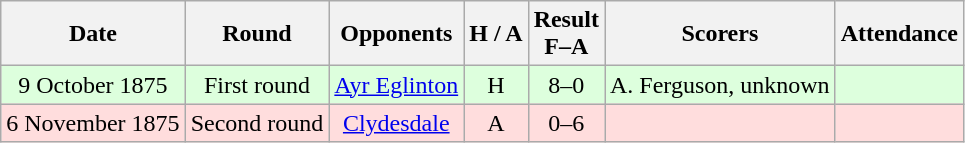<table class="wikitable" style="text-align:center">
<tr>
<th>Date</th>
<th>Round</th>
<th>Opponents</th>
<th>H / A</th>
<th>Result<br>F–A</th>
<th>Scorers</th>
<th>Attendance</th>
</tr>
<tr bgcolor=#ddffdd>
<td>9 October 1875</td>
<td>First round</td>
<td><a href='#'>Ayr Eglinton</a></td>
<td>H</td>
<td>8–0</td>
<td>A. Ferguson, unknown</td>
<td></td>
</tr>
<tr bgcolor=#ffdddd>
<td>6 November 1875</td>
<td>Second round</td>
<td><a href='#'>Clydesdale</a></td>
<td>A</td>
<td>0–6</td>
<td></td>
<td></td>
</tr>
</table>
